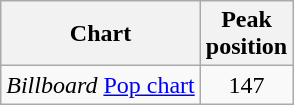<table class="wikitable">
<tr>
<th>Chart</th>
<th>Peak <br> position</th>
</tr>
<tr>
<td><em>Billboard</em> <a href='#'>Pop chart</a></td>
<td style="text-align:center;">147</td>
</tr>
</table>
